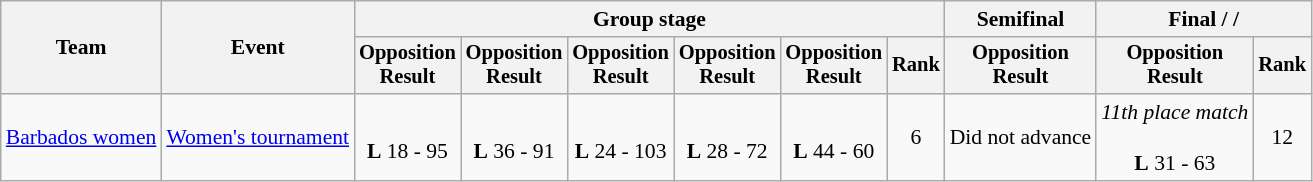<table class=wikitable style=font-size:90%>
<tr>
<th rowspan=2>Team</th>
<th rowspan=2>Event</th>
<th colspan=6>Group stage</th>
<th>Semifinal</th>
<th colspan=2>Final /  / </th>
</tr>
<tr style=font-size:95%>
<th>Opposition<br>Result</th>
<th>Opposition<br>Result</th>
<th>Opposition<br>Result</th>
<th>Opposition<br>Result</th>
<th>Opposition<br>Result</th>
<th>Rank</th>
<th>Opposition<br>Result</th>
<th>Opposition<br>Result</th>
<th>Rank</th>
</tr>
<tr align=center>
<td align=left><a href='#'>Barbados women</a></td>
<td align=left><a href='#'>Women's tournament</a></td>
<td><br><strong>L</strong> 18 - 95</td>
<td><br><strong>L</strong> 36 - 91</td>
<td><br><strong>L</strong> 24 - 103</td>
<td><br><strong>L</strong> 28 - 72</td>
<td><br><strong>L</strong> 44 - 60</td>
<td>6</td>
<td>Did not advance</td>
<td><em>11th place match</em><br><br><strong>L</strong> 31 - 63</td>
<td>12</td>
</tr>
</table>
